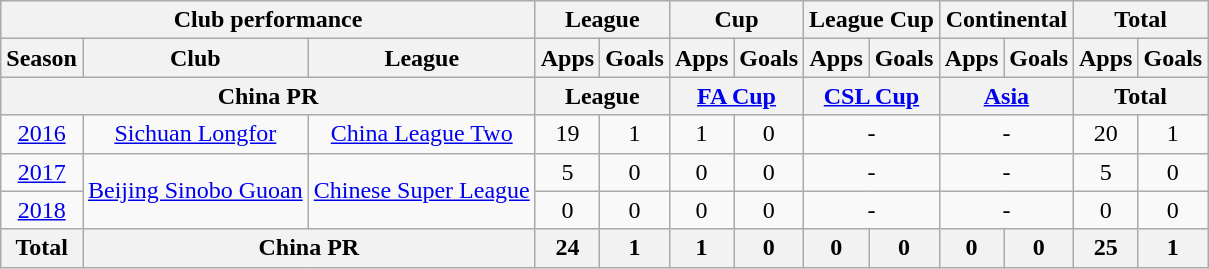<table class="wikitable" style="text-align:center">
<tr>
<th colspan=3>Club performance</th>
<th colspan=2>League</th>
<th colspan=2>Cup</th>
<th colspan=2>League Cup</th>
<th colspan=2>Continental</th>
<th colspan=2>Total</th>
</tr>
<tr>
<th>Season</th>
<th>Club</th>
<th>League</th>
<th>Apps</th>
<th>Goals</th>
<th>Apps</th>
<th>Goals</th>
<th>Apps</th>
<th>Goals</th>
<th>Apps</th>
<th>Goals</th>
<th>Apps</th>
<th>Goals</th>
</tr>
<tr>
<th colspan=3>China PR</th>
<th colspan=2>League</th>
<th colspan=2><a href='#'>FA Cup</a></th>
<th colspan=2><a href='#'>CSL Cup</a></th>
<th colspan=2><a href='#'>Asia</a></th>
<th colspan=2>Total</th>
</tr>
<tr>
<td><a href='#'>2016</a></td>
<td><a href='#'>Sichuan Longfor</a></td>
<td><a href='#'>China League Two</a></td>
<td>19</td>
<td>1</td>
<td>1</td>
<td>0</td>
<td colspan="2">-</td>
<td colspan="2">-</td>
<td>20</td>
<td>1</td>
</tr>
<tr>
<td><a href='#'>2017</a></td>
<td rowspan="2"><a href='#'>Beijing Sinobo Guoan</a></td>
<td rowspan="2"><a href='#'>Chinese Super League</a></td>
<td>5</td>
<td>0</td>
<td>0</td>
<td>0</td>
<td colspan="2">-</td>
<td colspan="2">-</td>
<td>5</td>
<td>0</td>
</tr>
<tr>
<td><a href='#'>2018</a></td>
<td>0</td>
<td>0</td>
<td>0</td>
<td>0</td>
<td colspan="2">-</td>
<td colspan="2">-</td>
<td>0</td>
<td>0</td>
</tr>
<tr>
<th rowspan=3>Total</th>
<th colspan=2>China PR</th>
<th>24</th>
<th>1</th>
<th>1</th>
<th>0</th>
<th>0</th>
<th>0</th>
<th>0</th>
<th>0</th>
<th>25</th>
<th>1</th>
</tr>
</table>
